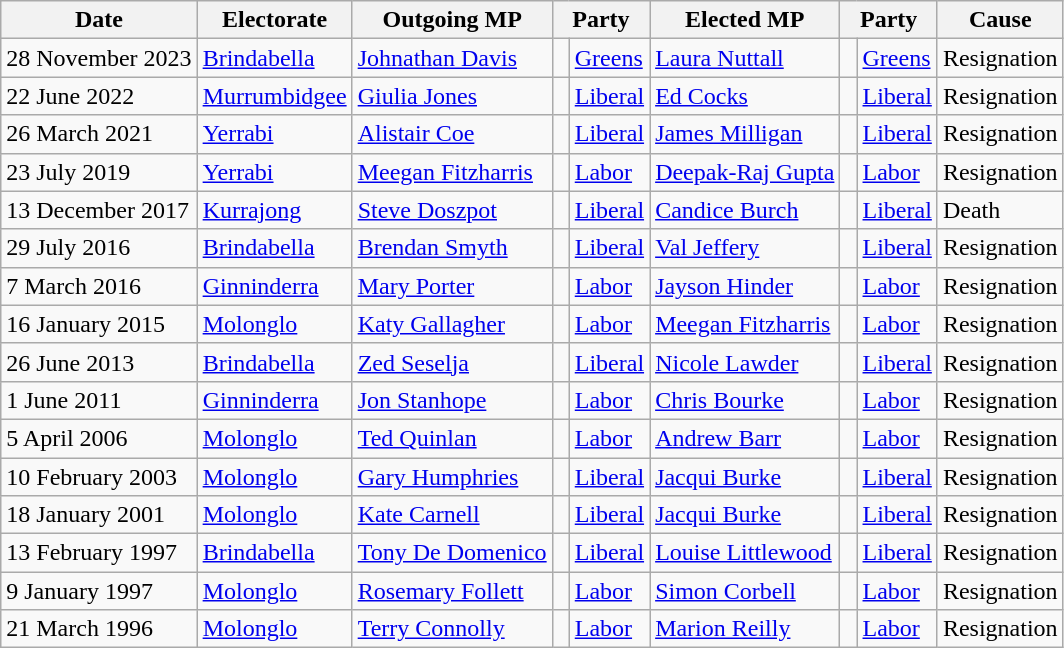<table class="wikitable">
<tr>
<th>Date</th>
<th>Electorate</th>
<th>Outgoing MP</th>
<th colspan=2>Party</th>
<th>Elected MP</th>
<th colspan=2>Party</th>
<th>Cause</th>
</tr>
<tr>
<td>28 November 2023</td>
<td><a href='#'>Brindabella</a></td>
<td><a href='#'>Johnathan Davis</a></td>
<td> </td>
<td><a href='#'>Greens</a></td>
<td><a href='#'>Laura Nuttall</a></td>
<td> </td>
<td><a href='#'>Greens</a></td>
<td>Resignation</td>
</tr>
<tr>
<td>22 June 2022</td>
<td><a href='#'>Murrumbidgee</a></td>
<td><a href='#'>Giulia Jones</a></td>
<td> </td>
<td><a href='#'>Liberal</a></td>
<td><a href='#'>Ed Cocks</a></td>
<td> </td>
<td><a href='#'>Liberal</a></td>
<td>Resignation</td>
</tr>
<tr>
<td>26 March 2021</td>
<td><a href='#'>Yerrabi</a></td>
<td><a href='#'>Alistair Coe</a></td>
<td> </td>
<td><a href='#'>Liberal</a></td>
<td><a href='#'>James Milligan</a></td>
<td> </td>
<td><a href='#'>Liberal</a></td>
<td>Resignation</td>
</tr>
<tr>
<td>23 July 2019</td>
<td><a href='#'>Yerrabi</a></td>
<td><a href='#'>Meegan Fitzharris</a></td>
<td> </td>
<td><a href='#'>Labor</a></td>
<td><a href='#'>Deepak-Raj Gupta</a></td>
<td> </td>
<td><a href='#'>Labor</a></td>
<td>Resignation</td>
</tr>
<tr>
<td>13 December 2017</td>
<td><a href='#'>Kurrajong</a></td>
<td><a href='#'>Steve Doszpot</a></td>
<td> </td>
<td><a href='#'>Liberal</a></td>
<td><a href='#'>Candice Burch</a></td>
<td> </td>
<td><a href='#'>Liberal</a></td>
<td>Death</td>
</tr>
<tr>
<td>29 July 2016</td>
<td><a href='#'>Brindabella</a></td>
<td><a href='#'>Brendan Smyth</a></td>
<td> </td>
<td><a href='#'>Liberal</a></td>
<td><a href='#'>Val Jeffery</a></td>
<td> </td>
<td><a href='#'>Liberal</a></td>
<td>Resignation</td>
</tr>
<tr>
<td>7 March 2016</td>
<td><a href='#'>Ginninderra</a></td>
<td><a href='#'>Mary Porter</a></td>
<td> </td>
<td><a href='#'>Labor</a></td>
<td><a href='#'>Jayson Hinder</a></td>
<td> </td>
<td><a href='#'>Labor</a></td>
<td>Resignation</td>
</tr>
<tr>
<td>16 January 2015</td>
<td><a href='#'>Molonglo</a></td>
<td><a href='#'>Katy Gallagher</a></td>
<td> </td>
<td><a href='#'>Labor</a></td>
<td><a href='#'>Meegan Fitzharris</a></td>
<td> </td>
<td><a href='#'>Labor</a></td>
<td>Resignation</td>
</tr>
<tr>
<td>26 June 2013</td>
<td><a href='#'>Brindabella</a></td>
<td><a href='#'>Zed Seselja</a></td>
<td> </td>
<td><a href='#'>Liberal</a></td>
<td><a href='#'>Nicole Lawder</a></td>
<td> </td>
<td><a href='#'>Liberal</a></td>
<td>Resignation</td>
</tr>
<tr>
<td>1 June 2011</td>
<td><a href='#'>Ginninderra</a></td>
<td><a href='#'>Jon Stanhope</a></td>
<td> </td>
<td><a href='#'>Labor</a></td>
<td><a href='#'>Chris Bourke</a></td>
<td> </td>
<td><a href='#'>Labor</a></td>
<td>Resignation</td>
</tr>
<tr>
<td>5 April 2006</td>
<td><a href='#'>Molonglo</a></td>
<td><a href='#'>Ted Quinlan</a></td>
<td> </td>
<td><a href='#'>Labor</a></td>
<td><a href='#'>Andrew Barr</a></td>
<td> </td>
<td><a href='#'>Labor</a></td>
<td>Resignation</td>
</tr>
<tr>
<td>10 February 2003</td>
<td><a href='#'>Molonglo</a></td>
<td><a href='#'>Gary Humphries</a></td>
<td> </td>
<td><a href='#'>Liberal</a></td>
<td><a href='#'>Jacqui Burke</a></td>
<td> </td>
<td><a href='#'>Liberal</a></td>
<td>Resignation</td>
</tr>
<tr>
<td>18 January 2001</td>
<td><a href='#'>Molonglo</a></td>
<td><a href='#'>Kate Carnell</a></td>
<td> </td>
<td><a href='#'>Liberal</a></td>
<td><a href='#'>Jacqui Burke</a></td>
<td> </td>
<td><a href='#'>Liberal</a></td>
<td>Resignation</td>
</tr>
<tr>
<td>13 February 1997</td>
<td><a href='#'>Brindabella</a></td>
<td><a href='#'>Tony De Domenico</a></td>
<td> </td>
<td><a href='#'>Liberal</a></td>
<td><a href='#'>Louise Littlewood</a></td>
<td> </td>
<td><a href='#'>Liberal</a></td>
<td>Resignation</td>
</tr>
<tr>
<td>9 January 1997</td>
<td><a href='#'>Molonglo</a></td>
<td><a href='#'>Rosemary Follett</a></td>
<td> </td>
<td><a href='#'>Labor</a></td>
<td><a href='#'>Simon Corbell</a></td>
<td> </td>
<td><a href='#'>Labor</a></td>
<td>Resignation</td>
</tr>
<tr>
<td>21 March 1996</td>
<td><a href='#'>Molonglo</a></td>
<td><a href='#'>Terry Connolly</a></td>
<td> </td>
<td><a href='#'>Labor</a></td>
<td><a href='#'>Marion Reilly</a></td>
<td> </td>
<td><a href='#'>Labor</a></td>
<td>Resignation</td>
</tr>
</table>
